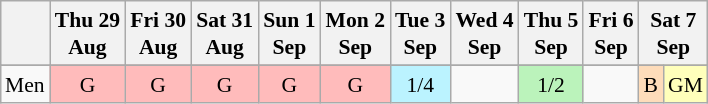<table class="wikitable" style="margin:0.5em auto; font-size:90%; line-height:1.25em;">
<tr>
<th></th>
<th>Thu 29<br>Aug</th>
<th>Fri 30<br>Aug</th>
<th>Sat 31<br>Aug</th>
<th>Sun 1<br>Sep</th>
<th>Mon 2<br>Sep</th>
<th>Tue 3<br>Sep</th>
<th>Wed 4<br>Sep</th>
<th>Thu 5<br>Sep</th>
<th>Fri 6<br>Sep</th>
<th colspan="2">Sat 7<br>Sep</th>
</tr>
<tr>
</tr>
<tr align="center">
<td align="left">Men</td>
<td bgcolor="#FFBBBB">G</td>
<td bgcolor="#FFBBBB">G</td>
<td bgcolor="#FFBBBB">G</td>
<td bgcolor="#FFBBBB">G</td>
<td bgcolor="#FFBBBB">G</td>
<td bgcolor="#BBF3FF">1/4</td>
<td></td>
<td bgcolor="#BBF3BB">1/2</td>
<td></td>
<td bgcolor="#FEDCBA">B</td>
<td bgcolor="#FFFFBB">GM</td>
</tr>
</table>
